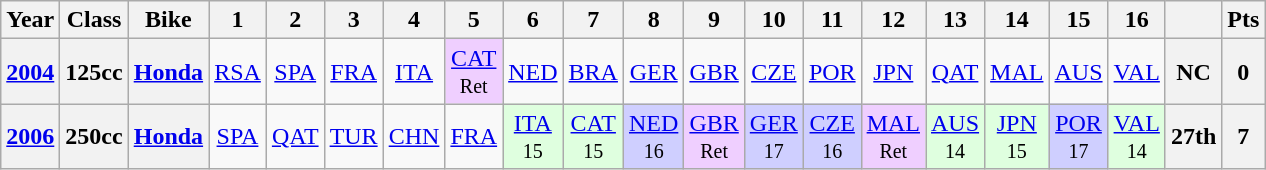<table class="wikitable" style="text-align:center">
<tr>
<th>Year</th>
<th>Class</th>
<th>Bike</th>
<th>1</th>
<th>2</th>
<th>3</th>
<th>4</th>
<th>5</th>
<th>6</th>
<th>7</th>
<th>8</th>
<th>9</th>
<th>10</th>
<th>11</th>
<th>12</th>
<th>13</th>
<th>14</th>
<th>15</th>
<th>16</th>
<th></th>
<th>Pts</th>
</tr>
<tr>
<th align="left"><a href='#'>2004</a></th>
<th align="left">125cc</th>
<th align="left"><a href='#'>Honda</a></th>
<td><a href='#'>RSA</a></td>
<td><a href='#'>SPA</a></td>
<td><a href='#'>FRA</a></td>
<td><a href='#'>ITA</a></td>
<td style="background:#efcfff;"><a href='#'>CAT</a> <br><small>Ret</small></td>
<td><a href='#'>NED</a></td>
<td><a href='#'>BRA</a></td>
<td><a href='#'>GER</a></td>
<td><a href='#'>GBR</a></td>
<td><a href='#'>CZE</a></td>
<td><a href='#'>POR</a></td>
<td><a href='#'>JPN</a></td>
<td><a href='#'>QAT</a></td>
<td><a href='#'>MAL</a></td>
<td><a href='#'>AUS</a></td>
<td><a href='#'>VAL</a></td>
<th>NC</th>
<th>0</th>
</tr>
<tr>
<th><a href='#'>2006</a></th>
<th>250cc</th>
<th><a href='#'>Honda</a></th>
<td><a href='#'>SPA</a></td>
<td><a href='#'>QAT</a></td>
<td><a href='#'>TUR</a></td>
<td><a href='#'>CHN</a></td>
<td><a href='#'>FRA</a></td>
<td style="background:#dfffdf;"><a href='#'>ITA</a><br><small>15</small></td>
<td style="background:#dfffdf;"><a href='#'>CAT</a><br><small>15</small></td>
<td style="background:#CFCFFF;"><a href='#'>NED</a><br><small>16</small></td>
<td style="background:#EFCFFF;"><a href='#'>GBR</a><br><small>Ret</small></td>
<td style="background:#CFCFFF;"><a href='#'>GER</a><br><small>17</small></td>
<td style="background:#CFCFFF;"><a href='#'>CZE</a><br><small>16</small></td>
<td style="background:#EFCFFF;"><a href='#'>MAL</a><br><small>Ret</small></td>
<td style="background:#dfffdf;"><a href='#'>AUS</a><br><small>14</small></td>
<td style="background:#dfffdf;"><a href='#'>JPN</a><br><small>15</small></td>
<td style="background:#CFCFFF;"><a href='#'>POR</a><br><small>17</small></td>
<td style="background:#dfffdf;"><a href='#'>VAL</a><br><small>14</small></td>
<th>27th</th>
<th>7</th>
</tr>
</table>
